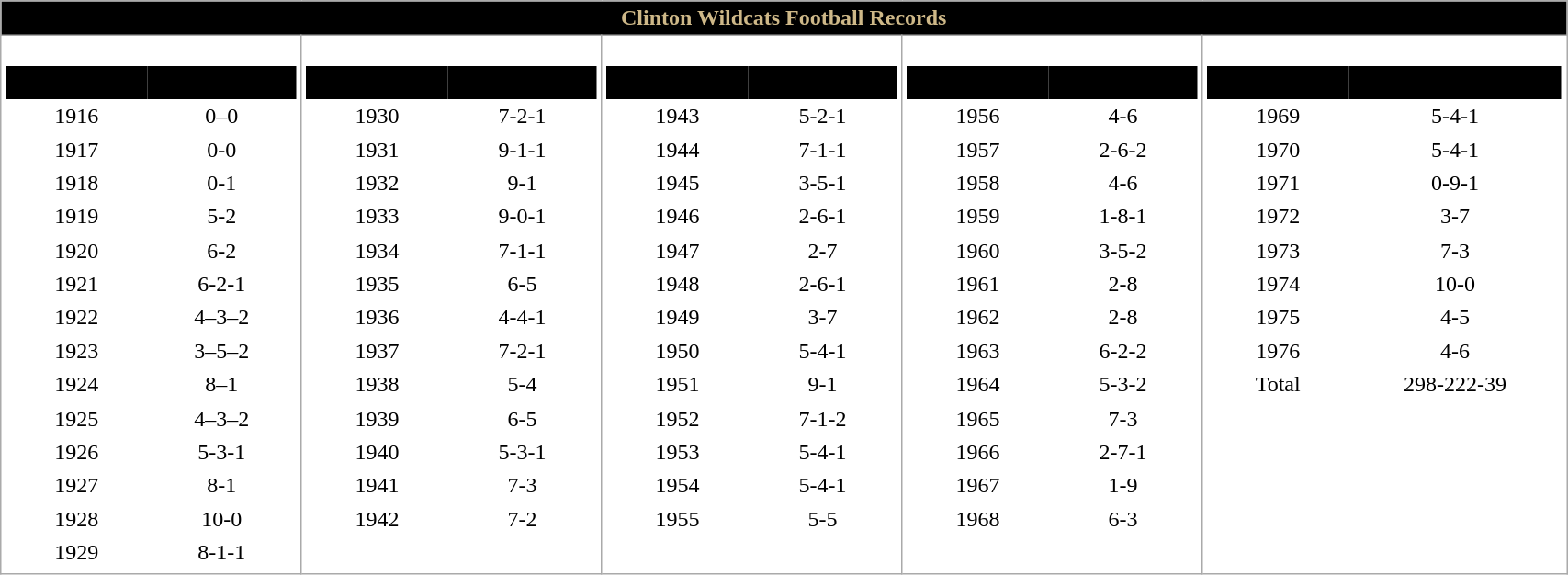<table | class="wikitable collapsible" cellpadding="0" border="0" cellspacing="0" width="90%">
<tr>
<th colspan="5" style="background:#000000; color:#CEB888">Clinton Wildcats Football Records</th>
</tr>
<tr valign="top" style="background: white">
<td align="center" valign="top"><br><table cellpadding="4" border="0" cellspacing="0" width="100%">
<tr>
<th style="background: #000000; border: 0px; text-align:center"><span>Season</span></th>
<th style ="background: #000000; border: 0px; text-align:center"><span>Record</span></th>
</tr>
<tr align="center">
<td style="border:0;">1916</td>
<td style="border:0;">0–0</td>
</tr>
<tr align="center">
<td style="border:0;">1917</td>
<td style="border:0;">0-0</td>
</tr>
<tr align="center">
<td style="border:0;">1918</td>
<td style="border:0;">0-1</td>
</tr>
<tr align="center">
<td style="border:0;">1919</td>
<td style="border:0;">5-2</td>
</tr>
<tr align="center">
<td style="border:0;">1920</td>
<td style="border:0;">6-2</td>
</tr>
<tr align="center">
<td style="border:0;">1921</td>
<td style="border:0;">6-2-1</td>
</tr>
<tr align="center">
<td style="border:0;">1922</td>
<td style="border:0;">4–3–2</td>
</tr>
<tr align="center">
<td style="border:0;">1923</td>
<td style="border:0;">3–5–2</td>
</tr>
<tr align="center">
<td style="border:0;">1924</td>
<td style="border:0;">8–1</td>
</tr>
<tr align="center">
<td style="border:0;">1925</td>
<td style="border:0;">4–3–2</td>
</tr>
<tr align="center">
<td style="border:0;">1926</td>
<td style="border:0;">5-3-1</td>
</tr>
<tr align="center">
<td style="border:0;">1927</td>
<td style="border:0;">8-1</td>
</tr>
<tr align="center">
<td style="border:0;">1928</td>
<td style="border:0;">10-0</td>
</tr>
<tr align="center">
<td style="border:0;">1929</td>
<td style="border:0;">8-1-1</td>
</tr>
</table>
</td>
<td align="center" valign="top"><br><table cellpadding="4" border="0" cellspacing="0" width="100%">
<tr>
<th style="background: #000000; border: 0px; text-align:center"><span>Season</span></th>
<th style ="background: #000000; border: 0px; text-align:center"><span>Record</span></th>
</tr>
<tr align="center">
<td style="border:0;">1930</td>
<td style="border:0;">7-2-1</td>
</tr>
<tr align="center">
<td style="border:0;">1931</td>
<td style="border:0;">9-1-1</td>
</tr>
<tr align="center">
<td style="border:0;">1932</td>
<td style="border:0;">9-1</td>
</tr>
<tr align="center">
<td style="border:0;">1933</td>
<td style="border:0;">9-0-1</td>
</tr>
<tr align="center">
<td style="border:0;">1934</td>
<td style="border:0;">7-1-1</td>
</tr>
<tr align="center">
<td style="border:0;">1935</td>
<td style="border:0;">6-5</td>
</tr>
<tr align="center">
<td style="border:0;">1936</td>
<td style="border:0;">4-4-1</td>
</tr>
<tr align="center">
<td style="border:0;">1937</td>
<td style="border:0;">7-2-1</td>
</tr>
<tr align="center">
<td style="border:0;">1938</td>
<td style="border:0;">5-4</td>
</tr>
<tr align="center">
<td style="border:0;">1939</td>
<td style="border:0;">6-5</td>
</tr>
<tr align="center">
<td style="border:0;">1940</td>
<td style="border:0;">5-3-1</td>
</tr>
<tr align="center">
<td style="border:0;">1941</td>
<td style="border:0;">7-3</td>
</tr>
<tr align="center">
<td style="border:0;">1942</td>
<td style="border:0;">7-2</td>
</tr>
</table>
</td>
<td align="center" valign="top"><br><table cellpadding="4" border="0" cellspacing="0" width="100%">
<tr>
<th style="background: #000000; border: 0px; text-align:center"><span>Season</span></th>
<th style="background: #000000; border: 0px; text-align:center"><span>Record</span></th>
</tr>
<tr align="center">
<td style="border:0;">1943</td>
<td style="border:0;">5-2-1</td>
</tr>
<tr align="center">
<td style="border:0;">1944</td>
<td style="border:0;">7-1-1</td>
</tr>
<tr align="center">
<td style="border:0;">1945</td>
<td style="border:0;">3-5-1</td>
</tr>
<tr align="center">
<td style="border:0;">1946</td>
<td style="border:0;">2-6-1</td>
</tr>
<tr align="center">
<td style="border:0;">1947</td>
<td style="border:0;">2-7</td>
</tr>
<tr align="center">
<td style="border:0;">1948</td>
<td style="border:0;">2-6-1</td>
</tr>
<tr align="center">
<td style="border:0;">1949</td>
<td style="border:0;">3-7</td>
</tr>
<tr align="center">
<td style="border:0;">1950</td>
<td style="border:0;">5-4-1</td>
</tr>
<tr align="center">
<td style="border:0;">1951</td>
<td style="border:0;">9-1</td>
</tr>
<tr align="center">
<td style="border:0;">1952</td>
<td style="border:0;">7-1-2</td>
</tr>
<tr align="center">
<td style="border:0;">1953</td>
<td style="border:0;">5-4-1</td>
</tr>
<tr align="center">
<td style="border:0;">1954</td>
<td style="border:0;">5-4-1</td>
</tr>
<tr align="center">
<td style="border:0;">1955</td>
<td style="border:0;">5-5</td>
</tr>
</table>
</td>
<td><br><table cellpadding="4" border="0" cellspacing="0" width="100%">
<tr>
<th style="background: #000000; border: 0px; text-align:center"><span>Season</span></th>
<th style="background: #000000; border: 0px; text-align:center"><span>Record</span></th>
</tr>
<tr align="center">
<td style="border:0;">1956</td>
<td style="border:0;">4-6</td>
</tr>
<tr align="center">
<td style="border:0;">1957</td>
<td style="border:0;">2-6-2</td>
</tr>
<tr align="center">
<td style="border:0;">1958</td>
<td style="border:0;">4-6</td>
</tr>
<tr align="center">
<td style="border:0;">1959</td>
<td style="border:0;">1-8-1</td>
</tr>
<tr align="center">
<td style="border:0;">1960</td>
<td style="border:0;">3-5-2</td>
</tr>
<tr align="center">
<td style="border:0;">1961</td>
<td style="border:0;">2-8</td>
</tr>
<tr align="center">
<td style="border:0;">1962</td>
<td style="border:0;">2-8</td>
</tr>
<tr align="center">
<td style="border:0;">1963</td>
<td style="border:0;">6-2-2</td>
</tr>
<tr align="center">
<td style="border:0;">1964</td>
<td style="border:0;">5-3-2</td>
</tr>
<tr align="center">
<td style="border:0;">1965</td>
<td style="border:0;">7-3</td>
</tr>
<tr align="center">
<td style="border:0;">1966</td>
<td style="border:0;">2-7-1</td>
</tr>
<tr align="center">
<td style="border:0;">1967</td>
<td style="border:0;">1-9</td>
</tr>
<tr align="center">
<td style="border:0;">1968</td>
<td style="border:0;">6-3</td>
</tr>
</table>
</td>
<td><br><table cellpadding="4" border="0" cellspacing="0" width="100%">
<tr>
<th style="background: #000000; border: 0px; text-align:center"><span>Season</span></th>
<th style="background: #000000; border: 0px; text-align:center"><span>Record</span></th>
</tr>
<tr align="center">
<td style="border:0;">1969</td>
<td style="border:0;">5-4-1</td>
</tr>
<tr align="center">
<td style="border:0;">1970</td>
<td style="border:0;">5-4-1</td>
</tr>
<tr align="center">
<td style="border:0;">1971</td>
<td style="border:0;">0-9-1</td>
</tr>
<tr align="center">
<td style="border:0;">1972</td>
<td style="border:0;">3-7</td>
</tr>
<tr align="center">
<td style="border:0;">1973</td>
<td style="border:0;">7-3</td>
</tr>
<tr align="center">
<td style="border:0;">1974</td>
<td style="border:0;">10-0</td>
</tr>
<tr align="center">
<td style="border:0;">1975</td>
<td style="border:0;">4-5</td>
</tr>
<tr align="center">
<td style="border:0;">1976</td>
<td style="border:0;">4-6</td>
</tr>
<tr align="center">
<td style="border:0;">Total</td>
<td style="border:0;">298-222-39</td>
</tr>
</table>
</td>
</tr>
</table>
